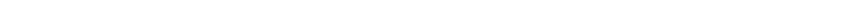<table style="width:70%; text-align:center;">
<tr style="color:white;">
<td style="background:"><strong>59</strong></td>
<td style="background:"><strong>3</strong></td>
<td style="background:"><strong>1</strong></td>
</tr>
<tr>
<td></td>
<td></td>
<td></td>
</tr>
</table>
